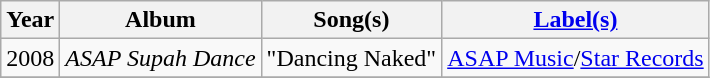<table class="wikitable">
<tr>
<th>Year</th>
<th>Album</th>
<th>Song(s)</th>
<th><a href='#'>Label(s)</a></th>
</tr>
<tr>
<td style="text-align:center;">2008</td>
<td style="text-align:left;"><em>ASAP Supah Dance</em></td>
<td style="text-align:center;">"Dancing Naked"</td>
<td style="text-align:center;"><a href='#'>ASAP Music</a>/<a href='#'>Star Records</a></td>
</tr>
<tr>
</tr>
</table>
